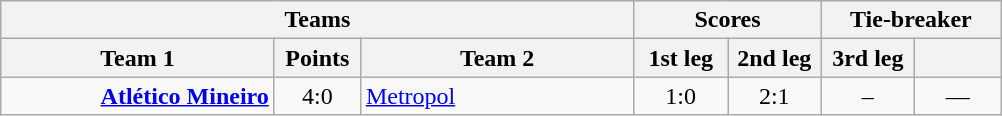<table class="wikitable" style="text-align:center;">
<tr>
<th colspan=3>Teams</th>
<th colspan=2>Scores</th>
<th colspan=2>Tie-breaker</th>
</tr>
<tr>
<th width="175">Team 1</th>
<th width="50">Points</th>
<th width="175">Team 2</th>
<th width="55">1st leg</th>
<th width="55">2nd leg</th>
<th width="55">3rd leg</th>
<th width="50"></th>
</tr>
<tr>
<td align=right><strong><a href='#'>Atlético Mineiro</a></strong>  </td>
<td>4:0</td>
<td align=left> <a href='#'>Metropol</a></td>
<td>1:0</td>
<td>2:1</td>
<td>–</td>
<td>—</td>
</tr>
</table>
